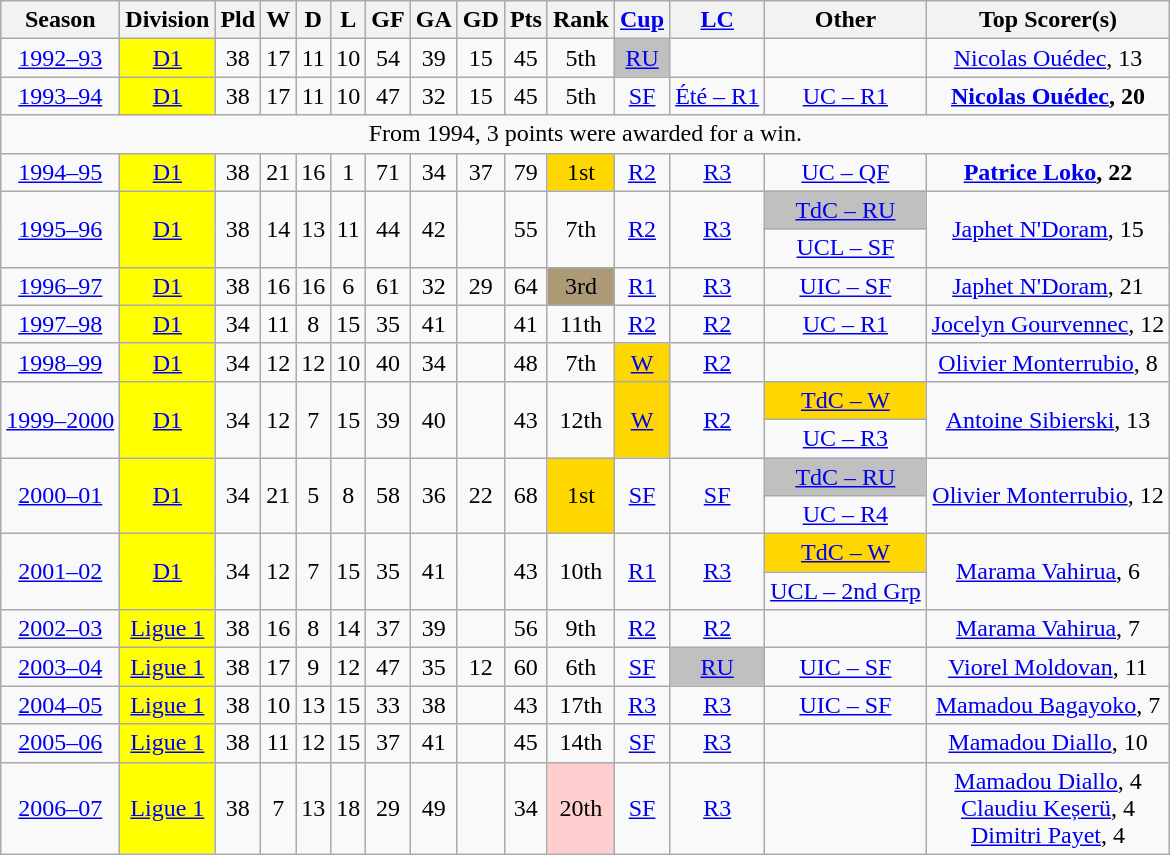<table class="wikitable sortable" style="text-align:center;">
<tr>
<th>Season</th>
<th class="unsortable">Division</th>
<th>Pld</th>
<th>W</th>
<th>D</th>
<th>L</th>
<th>GF</th>
<th>GA</th>
<th>GD</th>
<th>Pts</th>
<th>Rank</th>
<th><a href='#'>Cup</a></th>
<th><a href='#'>LC</a></th>
<th>Other</th>
<th class="unsortable">Top Scorer(s)</th>
</tr>
<tr>
<td><a href='#'>1992–93</a></td>
<td style="background:yellow;"><a href='#'>D1</a></td>
<td>38</td>
<td>17</td>
<td>11</td>
<td>10</td>
<td>54</td>
<td>39</td>
<td>15</td>
<td>45</td>
<td>5th</td>
<td style="background:silver;"><a href='#'>RU</a></td>
<td></td>
<td></td>
<td> <a href='#'>Nicolas Ouédec</a>, 13</td>
</tr>
<tr>
<td><a href='#'>1993–94</a></td>
<td style="background:yellow;"><a href='#'>D1</a></td>
<td>38</td>
<td>17</td>
<td>11</td>
<td>10</td>
<td>47</td>
<td>32</td>
<td>15</td>
<td>45</td>
<td>5th</td>
<td><a href='#'>SF</a></td>
<td><a href='#'>Été – R1</a></td>
<td><a href='#'>UC – R1</a></td>
<td> <strong><a href='#'>Nicolas Ouédec</a>, 20</strong></td>
</tr>
<tr>
<td colspan="15">From 1994, 3 points were awarded for a win.</td>
</tr>
<tr>
<td><a href='#'>1994–95</a></td>
<td style="background:yellow;"><a href='#'>D1</a></td>
<td>38</td>
<td>21</td>
<td>16</td>
<td>1</td>
<td>71</td>
<td>34</td>
<td>37</td>
<td>79</td>
<td style="background:gold;">1st</td>
<td><a href='#'>R2</a></td>
<td><a href='#'>R3</a></td>
<td><a href='#'>UC – QF</a></td>
<td> <strong><a href='#'>Patrice Loko</a>, 22</strong></td>
</tr>
<tr>
<td rowspan="2"><a href='#'>1995–96</a></td>
<td style="background:yellow;" rowspan="2"><a href='#'>D1</a></td>
<td rowspan="2">38</td>
<td rowspan="2">14</td>
<td rowspan="2">13</td>
<td rowspan="2">11</td>
<td rowspan="2">44</td>
<td rowspan="2">42</td>
<td rowspan="2"></td>
<td rowspan="2">55</td>
<td rowspan="2">7th</td>
<td rowspan="2"><a href='#'>R2</a></td>
<td rowspan="2"><a href='#'>R3</a></td>
<td style="background:silver;"><a href='#'>TdC – RU</a></td>
<td rowspan="2"> <a href='#'>Japhet N'Doram</a>, 15</td>
</tr>
<tr>
<td><a href='#'>UCL – SF</a></td>
</tr>
<tr>
<td><a href='#'>1996–97</a></td>
<td style="background:yellow;"><a href='#'>D1</a></td>
<td>38</td>
<td>16</td>
<td>16</td>
<td>6</td>
<td>61</td>
<td>32</td>
<td>29</td>
<td>64</td>
<td style="background:#ac9a77;">3rd</td>
<td><a href='#'>R1</a></td>
<td><a href='#'>R3</a></td>
<td><a href='#'>UIC – SF</a></td>
<td> <a href='#'>Japhet N'Doram</a>, 21</td>
</tr>
<tr>
<td><a href='#'>1997–98</a></td>
<td style="background:yellow;"><a href='#'>D1</a></td>
<td>34</td>
<td>11</td>
<td>8</td>
<td>15</td>
<td>35</td>
<td>41</td>
<td></td>
<td>41</td>
<td>11th</td>
<td><a href='#'>R2</a></td>
<td><a href='#'>R2</a></td>
<td><a href='#'>UC – R1</a></td>
<td> <a href='#'>Jocelyn Gourvennec</a>, 12</td>
</tr>
<tr>
<td><a href='#'>1998–99</a></td>
<td style="background:yellow;"><a href='#'>D1</a></td>
<td>34</td>
<td>12</td>
<td>12</td>
<td>10</td>
<td>40</td>
<td>34</td>
<td></td>
<td>48</td>
<td>7th</td>
<td style="background:gold;"><a href='#'>W</a></td>
<td><a href='#'>R2</a></td>
<td></td>
<td> <a href='#'>Olivier Monterrubio</a>, 8</td>
</tr>
<tr>
<td rowspan="2"><a href='#'>1999–2000</a></td>
<td style="background:yellow;" rowspan="2"><a href='#'>D1</a></td>
<td rowspan="2">34</td>
<td rowspan="2">12</td>
<td rowspan="2">7</td>
<td rowspan="2">15</td>
<td rowspan="2">39</td>
<td rowspan="2">40</td>
<td rowspan="2"></td>
<td rowspan="2">43</td>
<td rowspan="2">12th</td>
<td style="background:gold;" rowspan="2"><a href='#'>W</a></td>
<td rowspan="2"><a href='#'>R2</a></td>
<td style="background:gold;"><a href='#'>TdC – W</a></td>
<td rowspan="2"> <a href='#'>Antoine Sibierski</a>, 13</td>
</tr>
<tr>
<td><a href='#'>UC – R3</a></td>
</tr>
<tr>
<td rowspan="2"><a href='#'>2000–01</a></td>
<td style="background:yellow;" rowspan="2"><a href='#'>D1</a></td>
<td rowspan="2">34</td>
<td rowspan="2">21</td>
<td rowspan="2">5</td>
<td rowspan="2">8</td>
<td rowspan="2">58</td>
<td rowspan="2">36</td>
<td rowspan="2">22</td>
<td rowspan="2">68</td>
<td rowspan="2" style="background:gold;">1st</td>
<td rowspan="2"><a href='#'>SF</a></td>
<td rowspan="2"><a href='#'>SF</a></td>
<td style="background:silver;"><a href='#'>TdC – RU</a></td>
<td rowspan="2"> <a href='#'>Olivier Monterrubio</a>, 12</td>
</tr>
<tr>
<td><a href='#'>UC – R4</a></td>
</tr>
<tr>
<td rowspan="2"><a href='#'>2001–02</a></td>
<td style="background:yellow;" rowspan="2"><a href='#'>D1</a></td>
<td rowspan="2">34</td>
<td rowspan="2">12</td>
<td rowspan="2">7</td>
<td rowspan="2">15</td>
<td rowspan="2">35</td>
<td rowspan="2">41</td>
<td rowspan="2"></td>
<td rowspan="2">43</td>
<td rowspan="2">10th</td>
<td rowspan="2"><a href='#'>R1</a></td>
<td rowspan="2"><a href='#'>R3</a></td>
<td style="background:gold;"><a href='#'>TdC – W</a></td>
<td rowspan="2"> <a href='#'>Marama Vahirua</a>, 6</td>
</tr>
<tr>
<td><a href='#'>UCL – 2nd Grp</a></td>
</tr>
<tr>
<td><a href='#'>2002–03</a></td>
<td style="background:yellow;"><a href='#'>Ligue 1</a></td>
<td>38</td>
<td>16</td>
<td>8</td>
<td>14</td>
<td>37</td>
<td>39</td>
<td></td>
<td>56</td>
<td>9th</td>
<td><a href='#'>R2</a></td>
<td><a href='#'>R2</a></td>
<td></td>
<td> <a href='#'>Marama Vahirua</a>, 7</td>
</tr>
<tr>
<td><a href='#'>2003–04</a></td>
<td style="background:yellow;"><a href='#'>Ligue 1</a></td>
<td>38</td>
<td>17</td>
<td>9</td>
<td>12</td>
<td>47</td>
<td>35</td>
<td>12</td>
<td>60</td>
<td>6th</td>
<td><a href='#'>SF</a></td>
<td style="background:silver;"><a href='#'>RU</a></td>
<td><a href='#'>UIC – SF</a></td>
<td> <a href='#'>Viorel Moldovan</a>, 11</td>
</tr>
<tr>
<td><a href='#'>2004–05</a></td>
<td style="background:yellow;"><a href='#'>Ligue 1</a></td>
<td>38</td>
<td>10</td>
<td>13</td>
<td>15</td>
<td>33</td>
<td>38</td>
<td></td>
<td>43</td>
<td>17th</td>
<td><a href='#'>R3</a></td>
<td><a href='#'>R3</a></td>
<td><a href='#'>UIC – SF</a></td>
<td> <a href='#'>Mamadou Bagayoko</a>, 7</td>
</tr>
<tr>
<td><a href='#'>2005–06</a></td>
<td style="background:yellow;"><a href='#'>Ligue 1</a></td>
<td>38</td>
<td>11</td>
<td>12</td>
<td>15</td>
<td>37</td>
<td>41</td>
<td></td>
<td>45</td>
<td>14th</td>
<td><a href='#'>SF</a></td>
<td><a href='#'>R3</a></td>
<td></td>
<td> <a href='#'>Mamadou Diallo</a>, 10</td>
</tr>
<tr>
<td><a href='#'>2006–07</a></td>
<td style="background:yellow;"><a href='#'>Ligue 1</a></td>
<td>38</td>
<td>7</td>
<td>13</td>
<td>18</td>
<td>29</td>
<td>49</td>
<td></td>
<td>34</td>
<td style="background:#ffcfcf;">20th</td>
<td><a href='#'>SF</a></td>
<td><a href='#'>R3</a></td>
<td></td>
<td> <a href='#'>Mamadou Diallo</a>, 4<br> <a href='#'>Claudiu Keșerü</a>, 4<br> <a href='#'>Dimitri Payet</a>, 4</td>
</tr>
</table>
